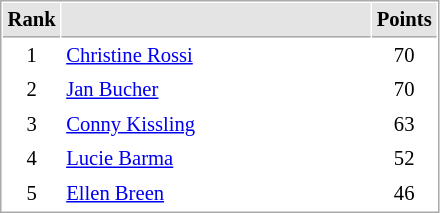<table cellspacing="1" cellpadding="3" style="border:1px solid #AAAAAA;font-size:86%">
<tr bgcolor="#E4E4E4">
<th style="border-bottom:1px solid #AAAAAA" width=10>Rank</th>
<th style="border-bottom:1px solid #AAAAAA" width=200></th>
<th style="border-bottom:1px solid #AAAAAA" width=20>Points</th>
</tr>
<tr>
<td align="center">1</td>
<td> <a href='#'>Christine Rossi</a></td>
<td align=center>70</td>
</tr>
<tr>
<td align="center">2</td>
<td> <a href='#'>Jan Bucher</a></td>
<td align=center>70</td>
</tr>
<tr>
<td align="center">3</td>
<td> <a href='#'>Conny Kissling</a></td>
<td align=center>63</td>
</tr>
<tr>
<td align="center">4</td>
<td> <a href='#'>Lucie Barma</a></td>
<td align=center>52</td>
</tr>
<tr>
<td align="center">5</td>
<td> <a href='#'>Ellen Breen</a></td>
<td align=center>46</td>
</tr>
</table>
